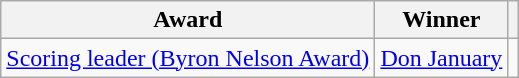<table class="wikitable">
<tr>
<th>Award</th>
<th>Winner</th>
<th></th>
</tr>
<tr>
<td><a href='#'>Scoring leader (Byron Nelson Award)</a></td>
<td> <a href='#'>Don January</a></td>
<td></td>
</tr>
</table>
